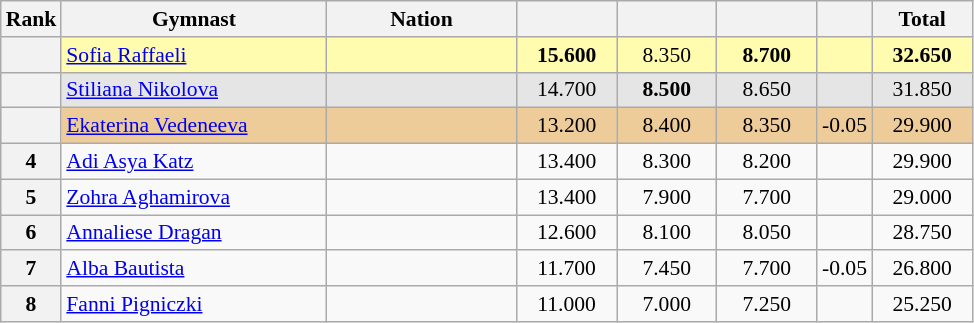<table class="wikitable sortable" style="text-align:center; font-size:90%">
<tr>
<th scope="col" style="width:20px;">Rank</th>
<th ! scope="col" style="width:170px;">Gymnast</th>
<th ! scope="col" style="width:120px;">Nation</th>
<th ! scope="col" style="width:60px;"></th>
<th ! scope="col" style="width:60px;"></th>
<th ! scope="col" style="width:60px;"></th>
<th ! scope="col" style="width:30px;"></th>
<th ! scope="col" style="width:60px;">Total</th>
</tr>
<tr bgcolor=fffcaf>
<th scope=row></th>
<td align=left><a href='#'>Sofia Raffaeli</a></td>
<td style="text-align:left;"></td>
<td><strong>15.600</strong></td>
<td>8.350</td>
<td><strong>8.700</strong></td>
<td></td>
<td><strong>32.650</strong></td>
</tr>
<tr bgcolor=e5e5e5>
<th scope=row></th>
<td align=left><a href='#'>Stiliana Nikolova</a></td>
<td style="text-align:left;"></td>
<td>14.700</td>
<td><strong>8.500</strong></td>
<td>8.650</td>
<td></td>
<td>31.850</td>
</tr>
<tr bgcolor=eecc99>
<th scope=row></th>
<td align=left><a href='#'>Ekaterina Vedeneeva</a></td>
<td style="text-align:left;"></td>
<td>13.200</td>
<td>8.400</td>
<td>8.350</td>
<td>-0.05</td>
<td>29.900</td>
</tr>
<tr>
<th scope=row>4</th>
<td align=left><a href='#'>Adi Asya Katz</a></td>
<td style="text-align:left;"></td>
<td>13.400</td>
<td>8.300</td>
<td>8.200</td>
<td></td>
<td>29.900</td>
</tr>
<tr>
<th scope=row>5</th>
<td align=left><a href='#'>Zohra Aghamirova</a></td>
<td style="text-align:left;"></td>
<td>13.400</td>
<td>7.900</td>
<td>7.700</td>
<td></td>
<td>29.000</td>
</tr>
<tr>
<th scope=row>6</th>
<td align=left><a href='#'>Annaliese Dragan</a></td>
<td style="text-align:left;"></td>
<td>12.600</td>
<td>8.100</td>
<td>8.050</td>
<td></td>
<td>28.750</td>
</tr>
<tr>
<th scope=row>7</th>
<td align=left><a href='#'>Alba Bautista</a></td>
<td style="text-align:left;"></td>
<td>11.700</td>
<td>7.450</td>
<td>7.700</td>
<td>-0.05</td>
<td>26.800</td>
</tr>
<tr>
<th scope=row>8</th>
<td align=left><a href='#'>Fanni Pigniczki</a></td>
<td style="text-align:left;"></td>
<td>11.000</td>
<td>7.000</td>
<td>7.250</td>
<td></td>
<td>25.250</td>
</tr>
</table>
